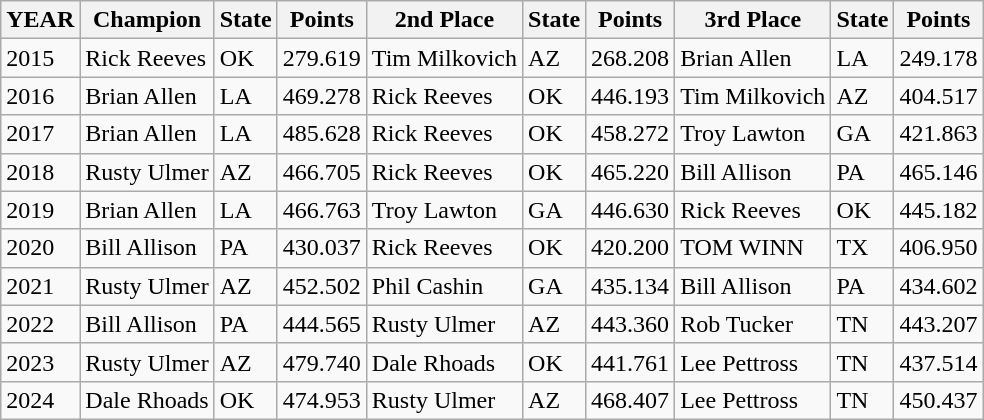<table class="wikitable sortable">
<tr>
<th>YEAR</th>
<th>Champion</th>
<th>State</th>
<th>Points</th>
<th>2nd Place</th>
<th>State</th>
<th>Points</th>
<th>3rd Place</th>
<th>State</th>
<th>Points</th>
</tr>
<tr>
<td>2015</td>
<td>Rick Reeves</td>
<td>OK</td>
<td>279.619</td>
<td>Tim Milkovich</td>
<td>AZ</td>
<td>268.208</td>
<td>Brian Allen</td>
<td>LA</td>
<td>249.178</td>
</tr>
<tr>
<td>2016</td>
<td>Brian Allen</td>
<td>LA</td>
<td>469.278</td>
<td>Rick Reeves</td>
<td>OK</td>
<td>446.193</td>
<td>Tim Milkovich</td>
<td>AZ</td>
<td>404.517</td>
</tr>
<tr>
<td>2017</td>
<td>Brian Allen</td>
<td>LA</td>
<td>485.628</td>
<td>Rick Reeves</td>
<td>OK</td>
<td>458.272</td>
<td>Troy Lawton</td>
<td>GA</td>
<td>421.863</td>
</tr>
<tr>
<td>2018</td>
<td>Rusty Ulmer</td>
<td>AZ</td>
<td>466.705</td>
<td>Rick Reeves</td>
<td>OK</td>
<td>465.220</td>
<td>Bill Allison</td>
<td>PA</td>
<td>465.146</td>
</tr>
<tr>
<td>2019</td>
<td>Brian Allen</td>
<td>LA</td>
<td>466.763</td>
<td>Troy Lawton</td>
<td>GA</td>
<td>446.630</td>
<td>Rick Reeves</td>
<td>OK</td>
<td>445.182</td>
</tr>
<tr>
<td>2020</td>
<td>Bill Allison</td>
<td>PA</td>
<td>430.037</td>
<td>Rick Reeves</td>
<td>OK</td>
<td>420.200</td>
<td>TOM WINN</td>
<td>TX</td>
<td>406.950</td>
</tr>
<tr>
<td>2021</td>
<td>Rusty Ulmer</td>
<td>AZ</td>
<td>452.502</td>
<td>Phil Cashin</td>
<td>GA</td>
<td>435.134</td>
<td>Bill Allison</td>
<td>PA</td>
<td>434.602</td>
</tr>
<tr>
<td>2022</td>
<td>Bill Allison</td>
<td>PA</td>
<td>444.565</td>
<td>Rusty Ulmer</td>
<td>AZ</td>
<td>443.360</td>
<td>Rob Tucker</td>
<td>TN</td>
<td>443.207</td>
</tr>
<tr>
<td>2023</td>
<td>Rusty Ulmer</td>
<td>AZ</td>
<td>479.740</td>
<td>Dale Rhoads</td>
<td>OK</td>
<td>441.761</td>
<td>Lee Pettross</td>
<td>TN</td>
<td>437.514</td>
</tr>
<tr>
<td>2024</td>
<td>Dale Rhoads</td>
<td>OK</td>
<td>474.953</td>
<td>Rusty Ulmer</td>
<td>AZ</td>
<td>468.407</td>
<td>Lee Pettross</td>
<td>TN</td>
<td>450.437</td>
</tr>
</table>
